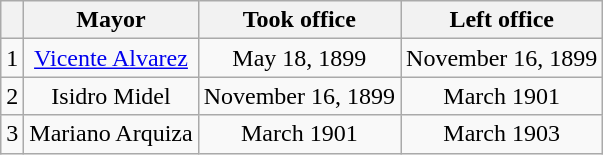<table class="wikitable" style="text-align:center">
<tr>
<th></th>
<th>Mayor</th>
<th>Took office</th>
<th>Left office</th>
</tr>
<tr align=center>
<td bgcolor=>1</td>
<td><a href='#'>Vicente Alvarez</a></td>
<td>May 18, 1899</td>
<td>November 16, 1899</td>
</tr>
<tr align=center>
<td bgcolor=>2</td>
<td>Isidro Midel</td>
<td>November 16, 1899</td>
<td>March 1901</td>
</tr>
<tr align=center>
<td bgcolor=>3</td>
<td>Mariano Arquiza</td>
<td>March 1901</td>
<td>March 1903</td>
</tr>
</table>
